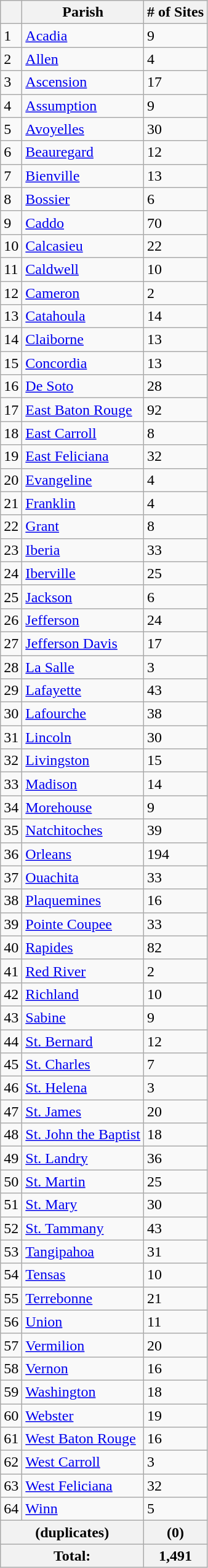<table class="wikitable sortable">
<tr>
<th></th>
<th><strong>Parish</strong></th>
<th><strong># of Sites</strong></th>
</tr>
<tr ->
<td>1</td>
<td><a href='#'>Acadia</a></td>
<td>9</td>
</tr>
<tr ->
<td>2</td>
<td><a href='#'>Allen</a></td>
<td>4</td>
</tr>
<tr ->
<td>3</td>
<td><a href='#'>Ascension</a></td>
<td>17</td>
</tr>
<tr ->
<td>4</td>
<td><a href='#'>Assumption</a></td>
<td>9</td>
</tr>
<tr ->
<td>5</td>
<td><a href='#'>Avoyelles</a></td>
<td>30</td>
</tr>
<tr ->
<td>6</td>
<td><a href='#'>Beauregard</a></td>
<td>12</td>
</tr>
<tr ->
<td>7</td>
<td><a href='#'>Bienville</a></td>
<td>13</td>
</tr>
<tr ->
<td>8</td>
<td><a href='#'>Bossier</a></td>
<td>6</td>
</tr>
<tr ->
<td>9</td>
<td><a href='#'>Caddo</a></td>
<td>70</td>
</tr>
<tr ->
<td>10</td>
<td><a href='#'>Calcasieu</a></td>
<td>22</td>
</tr>
<tr ->
<td>11</td>
<td><a href='#'>Caldwell</a></td>
<td>10</td>
</tr>
<tr ->
<td>12</td>
<td><a href='#'>Cameron</a></td>
<td>2</td>
</tr>
<tr ->
<td>13</td>
<td><a href='#'>Catahoula</a></td>
<td>14</td>
</tr>
<tr ->
<td>14</td>
<td><a href='#'>Claiborne</a></td>
<td>13</td>
</tr>
<tr ->
<td>15</td>
<td><a href='#'>Concordia</a></td>
<td>13</td>
</tr>
<tr ->
<td>16</td>
<td><a href='#'>De Soto</a></td>
<td>28</td>
</tr>
<tr ->
<td>17</td>
<td><a href='#'>East Baton Rouge</a></td>
<td>92</td>
</tr>
<tr ->
<td>18</td>
<td><a href='#'>East Carroll</a></td>
<td>8</td>
</tr>
<tr ->
<td>19</td>
<td><a href='#'>East Feliciana</a></td>
<td>32</td>
</tr>
<tr ->
<td>20</td>
<td><a href='#'>Evangeline</a></td>
<td>4</td>
</tr>
<tr ->
<td>21</td>
<td><a href='#'>Franklin</a></td>
<td>4</td>
</tr>
<tr ->
<td>22</td>
<td><a href='#'>Grant</a></td>
<td>8</td>
</tr>
<tr ->
<td>23</td>
<td><a href='#'>Iberia</a></td>
<td>33</td>
</tr>
<tr ->
<td>24</td>
<td><a href='#'>Iberville</a></td>
<td>25</td>
</tr>
<tr ->
<td>25</td>
<td><a href='#'>Jackson</a></td>
<td>6</td>
</tr>
<tr ->
<td>26</td>
<td><a href='#'>Jefferson</a></td>
<td>24</td>
</tr>
<tr ->
<td>27</td>
<td><a href='#'>Jefferson Davis</a></td>
<td>17</td>
</tr>
<tr ->
<td>28</td>
<td><a href='#'>La Salle</a></td>
<td>3</td>
</tr>
<tr ->
<td>29</td>
<td><a href='#'>Lafayette</a></td>
<td>43</td>
</tr>
<tr ->
<td>30</td>
<td><a href='#'>Lafourche</a></td>
<td>38</td>
</tr>
<tr ->
<td>31</td>
<td><a href='#'>Lincoln</a></td>
<td>30</td>
</tr>
<tr ->
<td>32</td>
<td><a href='#'>Livingston</a></td>
<td>15</td>
</tr>
<tr ->
<td>33</td>
<td><a href='#'>Madison</a></td>
<td>14</td>
</tr>
<tr ->
<td>34</td>
<td><a href='#'>Morehouse</a></td>
<td>9</td>
</tr>
<tr ->
<td>35</td>
<td><a href='#'>Natchitoches</a></td>
<td>39</td>
</tr>
<tr ->
<td>36</td>
<td><a href='#'>Orleans</a></td>
<td>194</td>
</tr>
<tr ->
<td>37</td>
<td><a href='#'>Ouachita</a></td>
<td>33</td>
</tr>
<tr ->
<td>38</td>
<td><a href='#'>Plaquemines</a></td>
<td>16</td>
</tr>
<tr ->
<td>39</td>
<td><a href='#'>Pointe Coupee</a></td>
<td>33</td>
</tr>
<tr ->
<td>40</td>
<td><a href='#'>Rapides</a></td>
<td>82</td>
</tr>
<tr ->
<td>41</td>
<td><a href='#'>Red River</a></td>
<td>2</td>
</tr>
<tr ->
<td>42</td>
<td><a href='#'>Richland</a></td>
<td>10</td>
</tr>
<tr ->
<td>43</td>
<td><a href='#'>Sabine</a></td>
<td>9</td>
</tr>
<tr ->
<td>44</td>
<td><a href='#'>St. Bernard</a></td>
<td>12</td>
</tr>
<tr ->
<td>45</td>
<td><a href='#'>St. Charles</a></td>
<td>7</td>
</tr>
<tr ->
<td>46</td>
<td><a href='#'>St. Helena</a></td>
<td>3</td>
</tr>
<tr ->
<td>47</td>
<td><a href='#'>St. James</a></td>
<td>20</td>
</tr>
<tr ->
<td>48</td>
<td><a href='#'>St. John the Baptist</a></td>
<td>18</td>
</tr>
<tr ->
<td>49</td>
<td><a href='#'>St. Landry</a></td>
<td>36</td>
</tr>
<tr ->
<td>50</td>
<td><a href='#'>St. Martin</a></td>
<td>25</td>
</tr>
<tr ->
<td>51</td>
<td><a href='#'>St. Mary</a></td>
<td>30</td>
</tr>
<tr ->
<td>52</td>
<td><a href='#'>St. Tammany</a></td>
<td>43</td>
</tr>
<tr ->
<td>53</td>
<td><a href='#'>Tangipahoa</a></td>
<td>31</td>
</tr>
<tr ->
<td>54</td>
<td><a href='#'>Tensas</a></td>
<td>10</td>
</tr>
<tr ->
<td>55</td>
<td><a href='#'>Terrebonne</a></td>
<td>21</td>
</tr>
<tr ->
<td>56</td>
<td><a href='#'>Union</a></td>
<td>11</td>
</tr>
<tr ->
<td>57</td>
<td><a href='#'>Vermilion</a></td>
<td>20</td>
</tr>
<tr ->
<td>58</td>
<td><a href='#'>Vernon</a></td>
<td>16</td>
</tr>
<tr ->
<td>59</td>
<td><a href='#'>Washington</a></td>
<td>18</td>
</tr>
<tr ->
<td>60</td>
<td><a href='#'>Webster</a></td>
<td>19</td>
</tr>
<tr ->
<td>61</td>
<td><a href='#'>West Baton Rouge</a></td>
<td>16</td>
</tr>
<tr ->
<td>62</td>
<td><a href='#'>West Carroll</a></td>
<td>3</td>
</tr>
<tr ->
<td>63</td>
<td><a href='#'>West Feliciana</a></td>
<td>32</td>
</tr>
<tr ->
<td>64</td>
<td><a href='#'>Winn</a></td>
<td>5</td>
</tr>
<tr class="sortbottom">
<th colspan="2">(duplicates)</th>
<th>(0)</th>
</tr>
<tr class="sortbottom">
<th colspan=2>Total:</th>
<th>1,491</th>
</tr>
</table>
